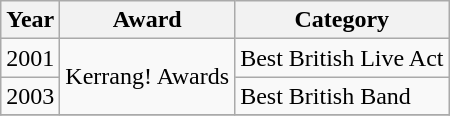<table class="wikitable">
<tr>
<th>Year</th>
<th>Award</th>
<th>Category</th>
</tr>
<tr>
<td>2001</td>
<td rowspan="2">Kerrang! Awards</td>
<td>Best British Live Act</td>
</tr>
<tr>
<td>2003</td>
<td>Best British Band</td>
</tr>
<tr>
</tr>
</table>
